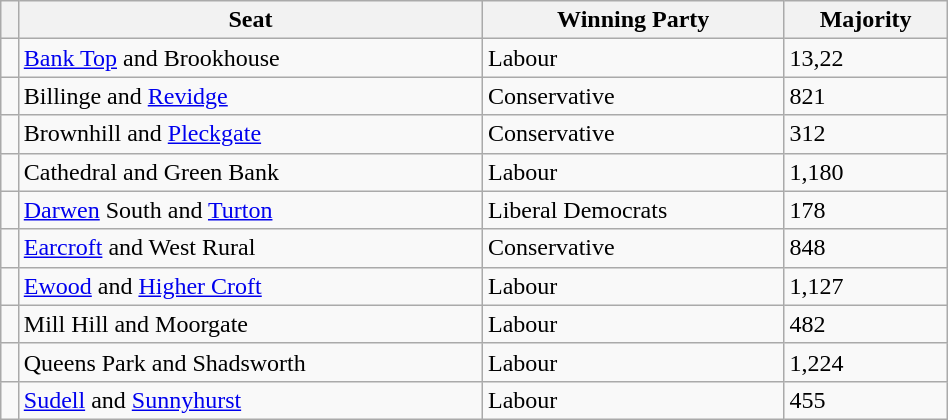<table class="wikitable" style="right; width:50%">
<tr>
<th></th>
<th>Seat</th>
<th>Winning Party</th>
<th>Majority</th>
</tr>
<tr>
<td></td>
<td><a href='#'>Bank Top</a> and Brookhouse</td>
<td>Labour</td>
<td>13,22</td>
</tr>
<tr>
<td></td>
<td>Billinge and <a href='#'>Revidge</a></td>
<td>Conservative</td>
<td>821</td>
</tr>
<tr>
<td></td>
<td>Brownhill and <a href='#'>Pleckgate</a></td>
<td>Conservative</td>
<td>312</td>
</tr>
<tr>
<td></td>
<td>Cathedral and Green Bank</td>
<td>Labour</td>
<td>1,180</td>
</tr>
<tr>
<td></td>
<td><a href='#'>Darwen</a> South and <a href='#'>Turton</a></td>
<td>Liberal Democrats</td>
<td>178</td>
</tr>
<tr>
<td></td>
<td><a href='#'>Earcroft</a> and West Rural</td>
<td>Conservative</td>
<td>848</td>
</tr>
<tr>
<td></td>
<td><a href='#'>Ewood</a> and <a href='#'>Higher Croft</a></td>
<td>Labour</td>
<td>1,127</td>
</tr>
<tr>
<td></td>
<td>Mill Hill and Moorgate</td>
<td>Labour</td>
<td>482</td>
</tr>
<tr>
<td></td>
<td>Queens Park and Shadsworth</td>
<td>Labour</td>
<td>1,224</td>
</tr>
<tr>
<td></td>
<td><a href='#'>Sudell</a> and <a href='#'>Sunnyhurst</a></td>
<td>Labour</td>
<td>455</td>
</tr>
</table>
